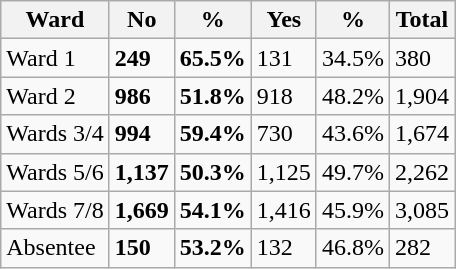<table class="wikitable sortable">
<tr>
<th>Ward</th>
<th data-sort-type="number">No</th>
<th data-sort-type="number">%</th>
<th data-sort-type="number">Yes</th>
<th data-sort-type="number">%</th>
<th data-sort-type="number">Total</th>
</tr>
<tr>
<td>Ward 1</td>
<td><strong>249</strong></td>
<td><strong>65.5%</strong></td>
<td>131</td>
<td>34.5%</td>
<td>380</td>
</tr>
<tr>
<td>Ward 2</td>
<td><strong>986</strong></td>
<td><strong>51.8%</strong></td>
<td>918</td>
<td>48.2%</td>
<td>1,904</td>
</tr>
<tr>
<td>Wards 3/4</td>
<td><strong>994</strong></td>
<td><strong>59.4%</strong></td>
<td>730</td>
<td>43.6%</td>
<td>1,674</td>
</tr>
<tr>
<td>Wards 5/6</td>
<td><strong>1,137</strong></td>
<td><strong>50.3%</strong></td>
<td>1,125</td>
<td>49.7%</td>
<td>2,262</td>
</tr>
<tr>
<td>Wards 7/8</td>
<td><strong>1,669</strong></td>
<td><strong>54.1%</strong></td>
<td>1,416</td>
<td>45.9%</td>
<td>3,085</td>
</tr>
<tr>
<td>Absentee</td>
<td><strong>150</strong></td>
<td><strong>53.2%</strong></td>
<td>132</td>
<td>46.8%</td>
<td>282</td>
</tr>
</table>
